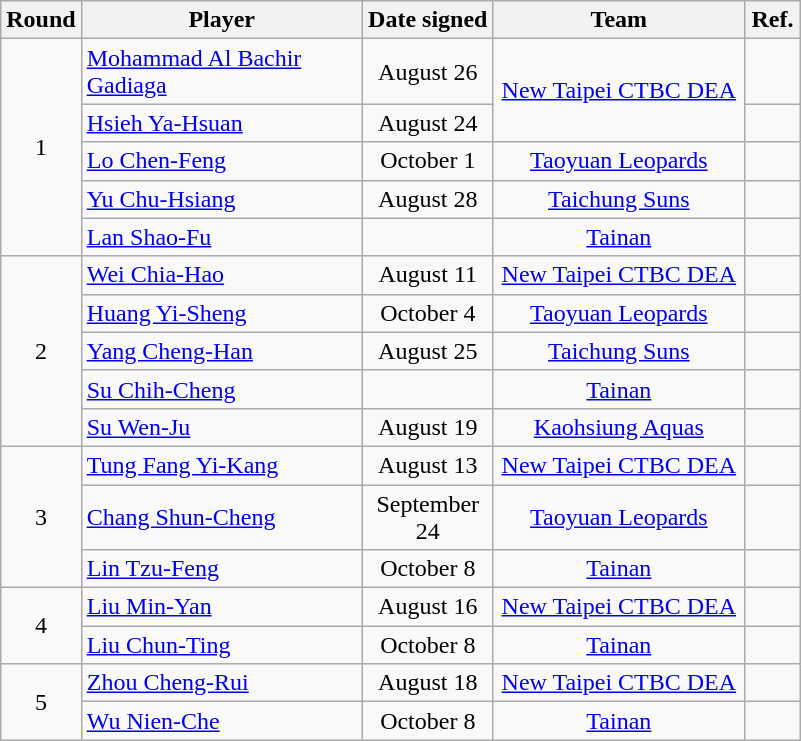<table class="wikitable sortable" style="text-align:center">
<tr>
<th style="width:30px">Round</th>
<th style="width:180px">Player</th>
<th style="width:80px">Date signed</th>
<th style="width:160px">Team</th>
<th class="unsortable" style="width:30px">Ref.</th>
</tr>
<tr>
<td rowspan=5>1</td>
<td align="left"><a href='#'>Mohammad Al Bachir Gadiaga</a></td>
<td>August 26</td>
<td rowspan=2><a href='#'>New Taipei CTBC DEA</a><br></td>
<td></td>
</tr>
<tr>
<td align="left"><a href='#'>Hsieh Ya-Hsuan</a></td>
<td>August 24</td>
<td></td>
</tr>
<tr>
<td align="left"><a href='#'>Lo Chen-Feng</a></td>
<td>October 1</td>
<td><a href='#'>Taoyuan Leopards</a></td>
<td></td>
</tr>
<tr>
<td align="left"><a href='#'>Yu Chu-Hsiang</a></td>
<td>August 28</td>
<td><a href='#'>Taichung Suns</a></td>
<td></td>
</tr>
<tr>
<td align="left"><a href='#'>Lan Shao-Fu</a></td>
<td></td>
<td><a href='#'>Tainan</a></td>
<td></td>
</tr>
<tr>
<td rowspan=5>2</td>
<td align="left"><a href='#'>Wei Chia-Hao</a></td>
<td>August 11</td>
<td><a href='#'>New Taipei CTBC DEA</a></td>
<td></td>
</tr>
<tr>
<td align="left"><a href='#'>Huang Yi-Sheng</a></td>
<td>October 4</td>
<td><a href='#'>Taoyuan Leopards</a></td>
<td></td>
</tr>
<tr>
<td align="left"><a href='#'>Yang Cheng-Han</a></td>
<td>August 25</td>
<td><a href='#'>Taichung Suns</a></td>
<td></td>
</tr>
<tr>
<td align="left"><a href='#'>Su Chih-Cheng</a></td>
<td></td>
<td><a href='#'>Tainan</a></td>
<td></td>
</tr>
<tr>
<td align="left"><a href='#'>Su Wen-Ju</a></td>
<td>August 19</td>
<td><a href='#'>Kaohsiung Aquas</a></td>
<td></td>
</tr>
<tr>
<td rowspan=3>3</td>
<td align="left"><a href='#'>Tung Fang Yi-Kang</a></td>
<td>August 13</td>
<td><a href='#'>New Taipei CTBC DEA</a></td>
<td></td>
</tr>
<tr>
<td align="left"><a href='#'>Chang Shun-Cheng</a></td>
<td>September 24</td>
<td><a href='#'>Taoyuan Leopards</a></td>
<td></td>
</tr>
<tr>
<td align="left"><a href='#'>Lin Tzu-Feng</a></td>
<td>October 8</td>
<td><a href='#'>Tainan</a></td>
<td></td>
</tr>
<tr>
<td rowspan=2>4</td>
<td align="left"><a href='#'>Liu Min-Yan</a></td>
<td>August 16</td>
<td><a href='#'>New Taipei CTBC DEA</a></td>
<td></td>
</tr>
<tr>
<td align="left"><a href='#'>Liu Chun-Ting</a></td>
<td>October 8</td>
<td><a href='#'>Tainan</a></td>
<td></td>
</tr>
<tr>
<td rowspan=2>5</td>
<td align="left"><a href='#'>Zhou Cheng-Rui</a></td>
<td>August 18</td>
<td><a href='#'>New Taipei CTBC DEA</a></td>
<td></td>
</tr>
<tr>
<td align="left"><a href='#'>Wu Nien-Che</a></td>
<td>October 8</td>
<td><a href='#'>Tainan</a></td>
<td></td>
</tr>
</table>
